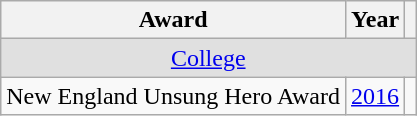<table class="wikitable">
<tr>
<th>Award</th>
<th>Year</th>
<th></th>
</tr>
<tr ALIGN="center" bgcolor="#e0e0e0">
<td colspan="3"><a href='#'>College</a></td>
</tr>
<tr>
<td>New England Unsung Hero Award</td>
<td><a href='#'>2016</a></td>
<td></td>
</tr>
</table>
